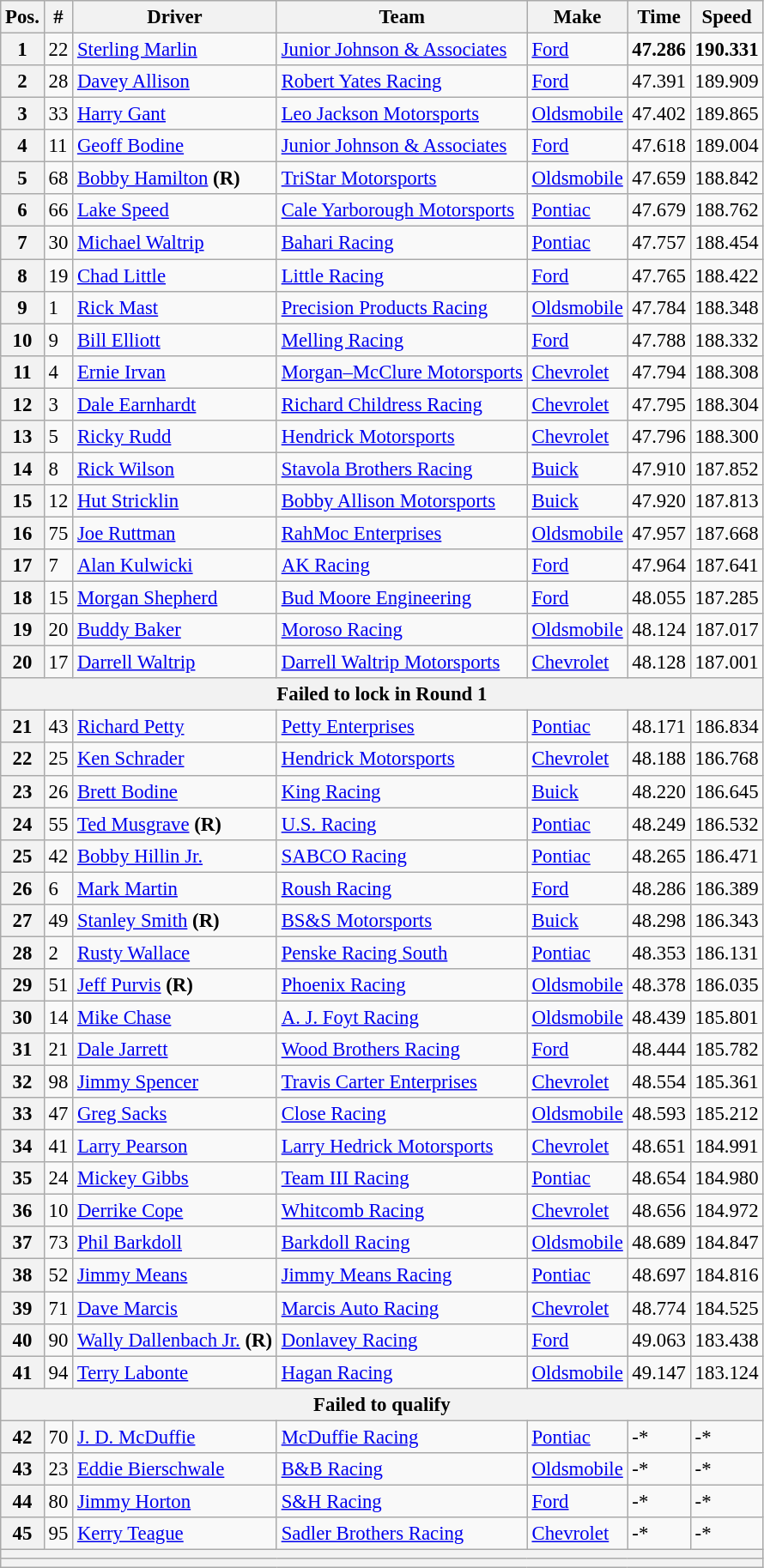<table class="wikitable" style="font-size:95%">
<tr>
<th>Pos.</th>
<th>#</th>
<th>Driver</th>
<th>Team</th>
<th>Make</th>
<th>Time</th>
<th>Speed</th>
</tr>
<tr>
<th>1</th>
<td>22</td>
<td><a href='#'>Sterling Marlin</a></td>
<td><a href='#'>Junior Johnson & Associates</a></td>
<td><a href='#'>Ford</a></td>
<td><strong>47.286</strong></td>
<td><strong>190.331</strong></td>
</tr>
<tr>
<th>2</th>
<td>28</td>
<td><a href='#'>Davey Allison</a></td>
<td><a href='#'>Robert Yates Racing</a></td>
<td><a href='#'>Ford</a></td>
<td>47.391</td>
<td>189.909</td>
</tr>
<tr>
<th>3</th>
<td>33</td>
<td><a href='#'>Harry Gant</a></td>
<td><a href='#'>Leo Jackson Motorsports</a></td>
<td><a href='#'>Oldsmobile</a></td>
<td>47.402</td>
<td>189.865</td>
</tr>
<tr>
<th>4</th>
<td>11</td>
<td><a href='#'>Geoff Bodine</a></td>
<td><a href='#'>Junior Johnson & Associates</a></td>
<td><a href='#'>Ford</a></td>
<td>47.618</td>
<td>189.004</td>
</tr>
<tr>
<th>5</th>
<td>68</td>
<td><a href='#'>Bobby Hamilton</a> <strong>(R)</strong></td>
<td><a href='#'>TriStar Motorsports</a></td>
<td><a href='#'>Oldsmobile</a></td>
<td>47.659</td>
<td>188.842</td>
</tr>
<tr>
<th>6</th>
<td>66</td>
<td><a href='#'>Lake Speed</a></td>
<td><a href='#'>Cale Yarborough Motorsports</a></td>
<td><a href='#'>Pontiac</a></td>
<td>47.679</td>
<td>188.762</td>
</tr>
<tr>
<th>7</th>
<td>30</td>
<td><a href='#'>Michael Waltrip</a></td>
<td><a href='#'>Bahari Racing</a></td>
<td><a href='#'>Pontiac</a></td>
<td>47.757</td>
<td>188.454</td>
</tr>
<tr>
<th>8</th>
<td>19</td>
<td><a href='#'>Chad Little</a></td>
<td><a href='#'>Little Racing</a></td>
<td><a href='#'>Ford</a></td>
<td>47.765</td>
<td>188.422</td>
</tr>
<tr>
<th>9</th>
<td>1</td>
<td><a href='#'>Rick Mast</a></td>
<td><a href='#'>Precision Products Racing</a></td>
<td><a href='#'>Oldsmobile</a></td>
<td>47.784</td>
<td>188.348</td>
</tr>
<tr>
<th>10</th>
<td>9</td>
<td><a href='#'>Bill Elliott</a></td>
<td><a href='#'>Melling Racing</a></td>
<td><a href='#'>Ford</a></td>
<td>47.788</td>
<td>188.332</td>
</tr>
<tr>
<th>11</th>
<td>4</td>
<td><a href='#'>Ernie Irvan</a></td>
<td><a href='#'>Morgan–McClure Motorsports</a></td>
<td><a href='#'>Chevrolet</a></td>
<td>47.794</td>
<td>188.308</td>
</tr>
<tr>
<th>12</th>
<td>3</td>
<td><a href='#'>Dale Earnhardt</a></td>
<td><a href='#'>Richard Childress Racing</a></td>
<td><a href='#'>Chevrolet</a></td>
<td>47.795</td>
<td>188.304</td>
</tr>
<tr>
<th>13</th>
<td>5</td>
<td><a href='#'>Ricky Rudd</a></td>
<td><a href='#'>Hendrick Motorsports</a></td>
<td><a href='#'>Chevrolet</a></td>
<td>47.796</td>
<td>188.300</td>
</tr>
<tr>
<th>14</th>
<td>8</td>
<td><a href='#'>Rick Wilson</a></td>
<td><a href='#'>Stavola Brothers Racing</a></td>
<td><a href='#'>Buick</a></td>
<td>47.910</td>
<td>187.852</td>
</tr>
<tr>
<th>15</th>
<td>12</td>
<td><a href='#'>Hut Stricklin</a></td>
<td><a href='#'>Bobby Allison Motorsports</a></td>
<td><a href='#'>Buick</a></td>
<td>47.920</td>
<td>187.813</td>
</tr>
<tr>
<th>16</th>
<td>75</td>
<td><a href='#'>Joe Ruttman</a></td>
<td><a href='#'>RahMoc Enterprises</a></td>
<td><a href='#'>Oldsmobile</a></td>
<td>47.957</td>
<td>187.668</td>
</tr>
<tr>
<th>17</th>
<td>7</td>
<td><a href='#'>Alan Kulwicki</a></td>
<td><a href='#'>AK Racing</a></td>
<td><a href='#'>Ford</a></td>
<td>47.964</td>
<td>187.641</td>
</tr>
<tr>
<th>18</th>
<td>15</td>
<td><a href='#'>Morgan Shepherd</a></td>
<td><a href='#'>Bud Moore Engineering</a></td>
<td><a href='#'>Ford</a></td>
<td>48.055</td>
<td>187.285</td>
</tr>
<tr>
<th>19</th>
<td>20</td>
<td><a href='#'>Buddy Baker</a></td>
<td><a href='#'>Moroso Racing</a></td>
<td><a href='#'>Oldsmobile</a></td>
<td>48.124</td>
<td>187.017</td>
</tr>
<tr>
<th>20</th>
<td>17</td>
<td><a href='#'>Darrell Waltrip</a></td>
<td><a href='#'>Darrell Waltrip Motorsports</a></td>
<td><a href='#'>Chevrolet</a></td>
<td>48.128</td>
<td>187.001</td>
</tr>
<tr>
<th colspan="7">Failed to lock in Round 1</th>
</tr>
<tr>
<th>21</th>
<td>43</td>
<td><a href='#'>Richard Petty</a></td>
<td><a href='#'>Petty Enterprises</a></td>
<td><a href='#'>Pontiac</a></td>
<td>48.171</td>
<td>186.834</td>
</tr>
<tr>
<th>22</th>
<td>25</td>
<td><a href='#'>Ken Schrader</a></td>
<td><a href='#'>Hendrick Motorsports</a></td>
<td><a href='#'>Chevrolet</a></td>
<td>48.188</td>
<td>186.768</td>
</tr>
<tr>
<th>23</th>
<td>26</td>
<td><a href='#'>Brett Bodine</a></td>
<td><a href='#'>King Racing</a></td>
<td><a href='#'>Buick</a></td>
<td>48.220</td>
<td>186.645</td>
</tr>
<tr>
<th>24</th>
<td>55</td>
<td><a href='#'>Ted Musgrave</a> <strong>(R)</strong></td>
<td><a href='#'>U.S. Racing</a></td>
<td><a href='#'>Pontiac</a></td>
<td>48.249</td>
<td>186.532</td>
</tr>
<tr>
<th>25</th>
<td>42</td>
<td><a href='#'>Bobby Hillin Jr.</a></td>
<td><a href='#'>SABCO Racing</a></td>
<td><a href='#'>Pontiac</a></td>
<td>48.265</td>
<td>186.471</td>
</tr>
<tr>
<th>26</th>
<td>6</td>
<td><a href='#'>Mark Martin</a></td>
<td><a href='#'>Roush Racing</a></td>
<td><a href='#'>Ford</a></td>
<td>48.286</td>
<td>186.389</td>
</tr>
<tr>
<th>27</th>
<td>49</td>
<td><a href='#'>Stanley Smith</a> <strong>(R)</strong></td>
<td><a href='#'>BS&S Motorsports</a></td>
<td><a href='#'>Buick</a></td>
<td>48.298</td>
<td>186.343</td>
</tr>
<tr>
<th>28</th>
<td>2</td>
<td><a href='#'>Rusty Wallace</a></td>
<td><a href='#'>Penske Racing South</a></td>
<td><a href='#'>Pontiac</a></td>
<td>48.353</td>
<td>186.131</td>
</tr>
<tr>
<th>29</th>
<td>51</td>
<td><a href='#'>Jeff Purvis</a> <strong>(R)</strong></td>
<td><a href='#'>Phoenix Racing</a></td>
<td><a href='#'>Oldsmobile</a></td>
<td>48.378</td>
<td>186.035</td>
</tr>
<tr>
<th>30</th>
<td>14</td>
<td><a href='#'>Mike Chase</a></td>
<td><a href='#'>A. J. Foyt Racing</a></td>
<td><a href='#'>Oldsmobile</a></td>
<td>48.439</td>
<td>185.801</td>
</tr>
<tr>
<th>31</th>
<td>21</td>
<td><a href='#'>Dale Jarrett</a></td>
<td><a href='#'>Wood Brothers Racing</a></td>
<td><a href='#'>Ford</a></td>
<td>48.444</td>
<td>185.782</td>
</tr>
<tr>
<th>32</th>
<td>98</td>
<td><a href='#'>Jimmy Spencer</a></td>
<td><a href='#'>Travis Carter Enterprises</a></td>
<td><a href='#'>Chevrolet</a></td>
<td>48.554</td>
<td>185.361</td>
</tr>
<tr>
<th>33</th>
<td>47</td>
<td><a href='#'>Greg Sacks</a></td>
<td><a href='#'>Close Racing</a></td>
<td><a href='#'>Oldsmobile</a></td>
<td>48.593</td>
<td>185.212</td>
</tr>
<tr>
<th>34</th>
<td>41</td>
<td><a href='#'>Larry Pearson</a></td>
<td><a href='#'>Larry Hedrick Motorsports</a></td>
<td><a href='#'>Chevrolet</a></td>
<td>48.651</td>
<td>184.991</td>
</tr>
<tr>
<th>35</th>
<td>24</td>
<td><a href='#'>Mickey Gibbs</a></td>
<td><a href='#'>Team III Racing</a></td>
<td><a href='#'>Pontiac</a></td>
<td>48.654</td>
<td>184.980</td>
</tr>
<tr>
<th>36</th>
<td>10</td>
<td><a href='#'>Derrike Cope</a></td>
<td><a href='#'>Whitcomb Racing</a></td>
<td><a href='#'>Chevrolet</a></td>
<td>48.656</td>
<td>184.972</td>
</tr>
<tr>
<th>37</th>
<td>73</td>
<td><a href='#'>Phil Barkdoll</a></td>
<td><a href='#'>Barkdoll Racing</a></td>
<td><a href='#'>Oldsmobile</a></td>
<td>48.689</td>
<td>184.847</td>
</tr>
<tr>
<th>38</th>
<td>52</td>
<td><a href='#'>Jimmy Means</a></td>
<td><a href='#'>Jimmy Means Racing</a></td>
<td><a href='#'>Pontiac</a></td>
<td>48.697</td>
<td>184.816</td>
</tr>
<tr>
<th>39</th>
<td>71</td>
<td><a href='#'>Dave Marcis</a></td>
<td><a href='#'>Marcis Auto Racing</a></td>
<td><a href='#'>Chevrolet</a></td>
<td>48.774</td>
<td>184.525</td>
</tr>
<tr>
<th>40</th>
<td>90</td>
<td><a href='#'>Wally Dallenbach Jr.</a> <strong>(R)</strong></td>
<td><a href='#'>Donlavey Racing</a></td>
<td><a href='#'>Ford</a></td>
<td>49.063</td>
<td>183.438</td>
</tr>
<tr>
<th>41</th>
<td>94</td>
<td><a href='#'>Terry Labonte</a></td>
<td><a href='#'>Hagan Racing</a></td>
<td><a href='#'>Oldsmobile</a></td>
<td>49.147</td>
<td>183.124</td>
</tr>
<tr>
<th colspan="7">Failed to qualify</th>
</tr>
<tr>
<th>42</th>
<td>70</td>
<td><a href='#'>J. D. McDuffie</a></td>
<td><a href='#'>McDuffie Racing</a></td>
<td><a href='#'>Pontiac</a></td>
<td>-*</td>
<td>-*</td>
</tr>
<tr>
<th>43</th>
<td>23</td>
<td><a href='#'>Eddie Bierschwale</a></td>
<td><a href='#'>B&B Racing</a></td>
<td><a href='#'>Oldsmobile</a></td>
<td>-*</td>
<td>-*</td>
</tr>
<tr>
<th>44</th>
<td>80</td>
<td><a href='#'>Jimmy Horton</a></td>
<td><a href='#'>S&H Racing</a></td>
<td><a href='#'>Ford</a></td>
<td>-*</td>
<td>-*</td>
</tr>
<tr>
<th>45</th>
<td>95</td>
<td><a href='#'>Kerry Teague</a></td>
<td><a href='#'>Sadler Brothers Racing</a></td>
<td><a href='#'>Chevrolet</a></td>
<td>-*</td>
<td>-*</td>
</tr>
<tr>
<th colspan="7"></th>
</tr>
<tr>
<th colspan="7"></th>
</tr>
</table>
